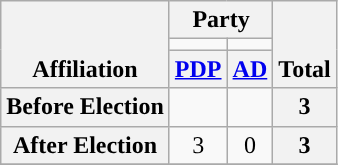<table class=wikitable style="text-align:center">
<tr style="vertical-align:bottom;">
<th rowspan=3>Affiliation</th>
<th colspan=2>Party</th>
<th rowspan=3>Total</th>
</tr>
<tr>
<td style="background-color:"></td>
<td style="background-color:"></td>
</tr>
<tr>
<th><a href='#'>PDP</a></th>
<th><a href='#'>AD</a></th>
</tr>
<tr>
<th>Before Election</th>
<td></td>
<td></td>
<th>3</th>
</tr>
<tr>
<th>After Election</th>
<td>3</td>
<td>0</td>
<th>3</th>
</tr>
<tr>
</tr>
</table>
